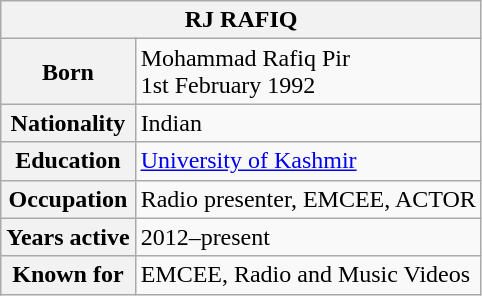<table class="wikitable">
<tr>
<th colspan="2">RJ RAFIQ</th>
</tr>
<tr>
<th>Born</th>
<td>Mohammad Rafiq Pir<br>1st February 1992</td>
</tr>
<tr>
<th>Nationality</th>
<td>Indian</td>
</tr>
<tr>
<th>Education</th>
<td><a href='#'>University of Kashmir</a></td>
</tr>
<tr>
<th>Occupation</th>
<td>Radio presenter, EMCEE, ACTOR</td>
</tr>
<tr>
<th>Years active</th>
<td>2012–present</td>
</tr>
<tr>
<th>Known for</th>
<td>EMCEE, Radio and Music Videos</td>
</tr>
</table>
